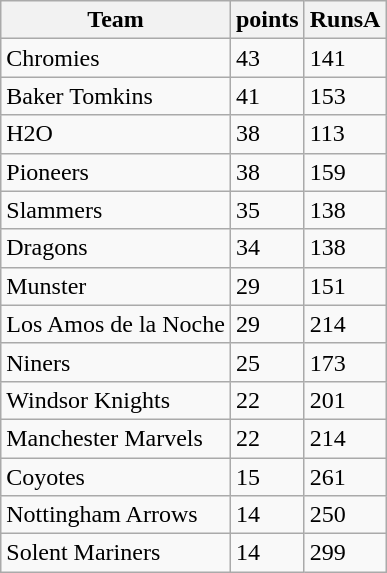<table class="wikitable sortable" border="1">
<tr>
<th>Team</th>
<th>points</th>
<th>RunsA</th>
</tr>
<tr>
<td>Chromies</td>
<td>43</td>
<td>141</td>
</tr>
<tr>
<td>Baker Tomkins</td>
<td>41</td>
<td>153</td>
</tr>
<tr>
<td>H2O</td>
<td>38</td>
<td>113</td>
</tr>
<tr>
<td>Pioneers</td>
<td>38</td>
<td>159</td>
</tr>
<tr>
<td>Slammers</td>
<td>35</td>
<td>138</td>
</tr>
<tr>
<td>Dragons</td>
<td>34</td>
<td>138</td>
</tr>
<tr>
<td>Munster</td>
<td>29</td>
<td>151</td>
</tr>
<tr>
<td>Los Amos de la Noche</td>
<td>29</td>
<td>214</td>
</tr>
<tr>
<td>Niners</td>
<td>25</td>
<td>173</td>
</tr>
<tr>
<td>Windsor Knights</td>
<td>22</td>
<td>201</td>
</tr>
<tr>
<td>Manchester Marvels</td>
<td>22</td>
<td>214</td>
</tr>
<tr>
<td>Coyotes</td>
<td>15</td>
<td>261</td>
</tr>
<tr>
<td>Nottingham Arrows</td>
<td>14</td>
<td>250</td>
</tr>
<tr>
<td>Solent Mariners</td>
<td>14</td>
<td>299</td>
</tr>
</table>
